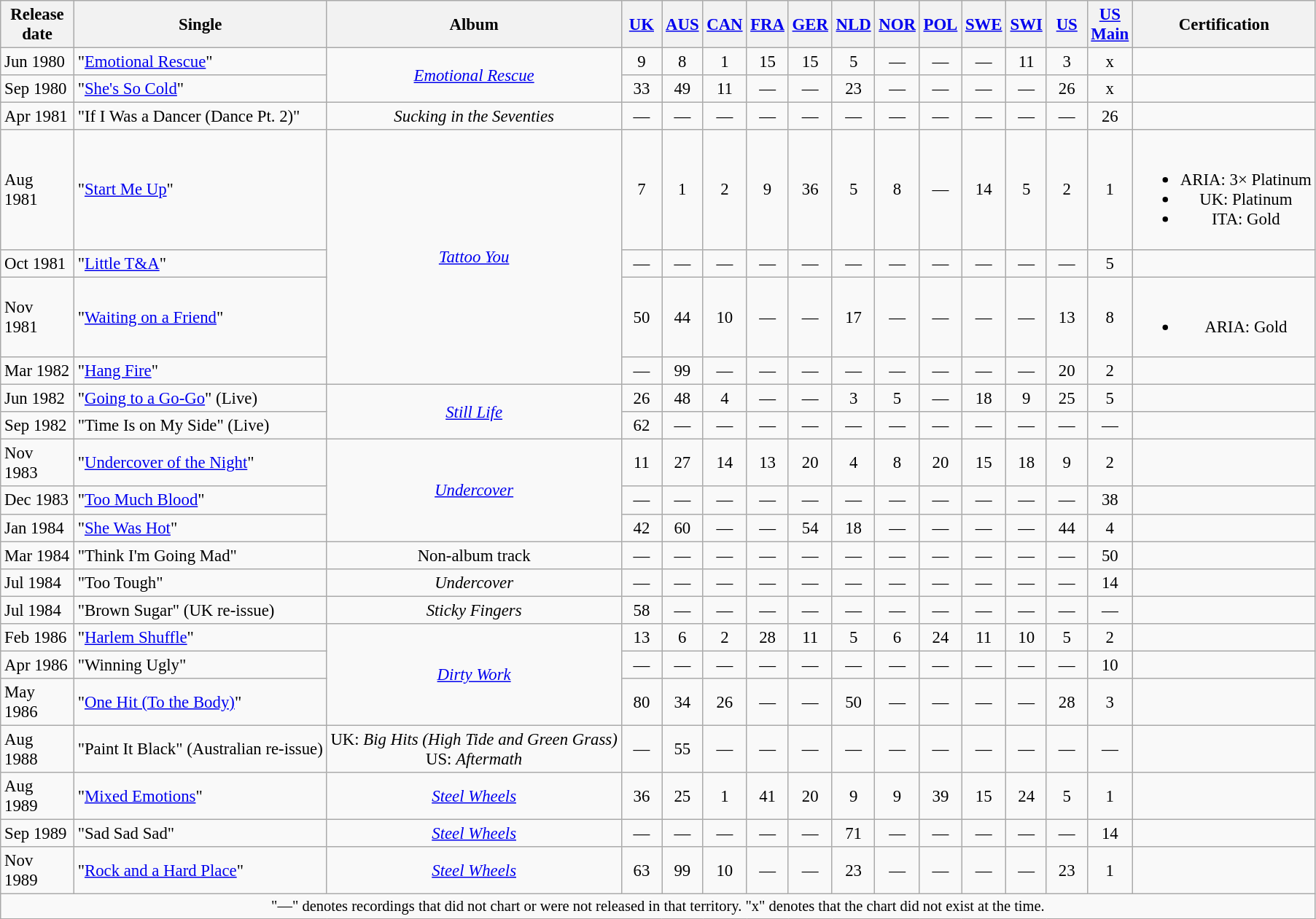<table class="wikitable plainrowheaders" style="text-align:center; font-size:95%" border="1">
<tr>
<th width="60">Release date</th>
<th>Single</th>
<th>Album</th>
<th width="30"><a href='#'>UK</a><br></th>
<th width="30"><a href='#'>AUS</a><br></th>
<th width="30"><a href='#'>CAN</a></th>
<th width="30"><a href='#'>FRA</a></th>
<th width="30"><a href='#'>GER</a><br></th>
<th width="30"><a href='#'>NLD</a><br></th>
<th><a href='#'>NOR</a><br></th>
<th width="30"><a href='#'>POL</a><br></th>
<th><a href='#'>SWE</a><br></th>
<th width="30"><a href='#'>SWI</a><br></th>
<th width="30"><a href='#'>US</a><br></th>
<th width="30"><a href='#'>US<br>Main</a></th>
<th>Certification</th>
</tr>
<tr>
<td align="left">Jun 1980</td>
<td align="left">"<a href='#'>Emotional Rescue</a>"</td>
<td rowspan="2"><em><a href='#'>Emotional Rescue</a></em></td>
<td>9</td>
<td>8</td>
<td>1</td>
<td>15</td>
<td>15</td>
<td>5</td>
<td>—</td>
<td>—</td>
<td>—</td>
<td>11</td>
<td>3</td>
<td>x</td>
<td></td>
</tr>
<tr>
<td align="left">Sep 1980</td>
<td align="left">"<a href='#'>She's So Cold</a>"</td>
<td>33</td>
<td>49</td>
<td>11</td>
<td>—</td>
<td>—</td>
<td>23</td>
<td>—</td>
<td>—</td>
<td>—</td>
<td>—</td>
<td>26</td>
<td>x</td>
<td></td>
</tr>
<tr>
<td align="left">Apr 1981</td>
<td align="left">"If I Was a Dancer (Dance Pt. 2)"</td>
<td><em>Sucking in the Seventies</em></td>
<td>—</td>
<td>—</td>
<td>—</td>
<td>—</td>
<td>—</td>
<td>—</td>
<td>—</td>
<td>—</td>
<td>—</td>
<td>—</td>
<td>—</td>
<td>26</td>
<td></td>
</tr>
<tr>
<td align="left">Aug 1981</td>
<td align="left">"<a href='#'>Start Me Up</a>"</td>
<td rowspan="4"><em><a href='#'>Tattoo You</a></em></td>
<td>7</td>
<td>1</td>
<td>2</td>
<td>9</td>
<td>36</td>
<td>5</td>
<td>8</td>
<td>—</td>
<td>14</td>
<td>5</td>
<td>2</td>
<td>1</td>
<td><br><ul><li>ARIA: 3× Platinum</li><li>UK: Platinum</li><li>ITA: Gold</li></ul></td>
</tr>
<tr>
<td align="left">Oct 1981</td>
<td align="left">"<a href='#'>Little T&A</a>"</td>
<td>—</td>
<td>—</td>
<td>—</td>
<td>—</td>
<td>—</td>
<td>—</td>
<td>—</td>
<td>—</td>
<td>—</td>
<td>—</td>
<td>—</td>
<td>5</td>
<td></td>
</tr>
<tr>
<td align="left">Nov 1981</td>
<td align="left">"<a href='#'>Waiting on a Friend</a>"</td>
<td>50</td>
<td>44</td>
<td>10</td>
<td>—</td>
<td>—</td>
<td>17</td>
<td>—</td>
<td>—</td>
<td>—</td>
<td>—</td>
<td>13</td>
<td>8</td>
<td><br><ul><li>ARIA: Gold</li></ul></td>
</tr>
<tr>
<td align="left">Mar 1982</td>
<td align="left">"<a href='#'>Hang Fire</a>"</td>
<td>—</td>
<td>99</td>
<td>—</td>
<td>—</td>
<td>—</td>
<td>—</td>
<td>—</td>
<td>—</td>
<td>—</td>
<td>—</td>
<td>20</td>
<td>2</td>
<td></td>
</tr>
<tr>
<td align="left">Jun 1982</td>
<td align="left">"<a href='#'>Going to a Go-Go</a>" (Live)</td>
<td rowspan="2"><em><a href='#'>Still Life</a></em></td>
<td>26</td>
<td>48</td>
<td>4</td>
<td>—</td>
<td>—</td>
<td>3</td>
<td>5</td>
<td>—</td>
<td>18</td>
<td>9</td>
<td>25</td>
<td>5</td>
<td></td>
</tr>
<tr>
<td align="left">Sep 1982</td>
<td align="left">"Time Is on My Side" (Live)</td>
<td>62</td>
<td>—</td>
<td>—</td>
<td>—</td>
<td>—</td>
<td>—</td>
<td>—</td>
<td>—</td>
<td>—</td>
<td>—</td>
<td>—</td>
<td>—</td>
<td></td>
</tr>
<tr>
<td align="left">Nov 1983</td>
<td align="left">"<a href='#'>Undercover of the Night</a>"</td>
<td rowspan="3"><em><a href='#'>Undercover</a></em></td>
<td>11</td>
<td>27</td>
<td>14</td>
<td>13</td>
<td>20</td>
<td>4</td>
<td>8</td>
<td>20</td>
<td>15</td>
<td>18</td>
<td>9</td>
<td>2</td>
<td></td>
</tr>
<tr>
<td align="left">Dec 1983</td>
<td align="left">"<a href='#'>Too Much Blood</a>"</td>
<td>—</td>
<td>—</td>
<td>—</td>
<td>—</td>
<td>—</td>
<td>—</td>
<td>—</td>
<td>—</td>
<td>—</td>
<td>—</td>
<td>—</td>
<td>38</td>
<td></td>
</tr>
<tr>
<td align="left">Jan 1984</td>
<td align="left">"<a href='#'>She Was Hot</a>"</td>
<td>42</td>
<td>60</td>
<td>—</td>
<td>—</td>
<td>54</td>
<td>18</td>
<td>—</td>
<td>—</td>
<td>—</td>
<td>—</td>
<td>44</td>
<td>4</td>
<td></td>
</tr>
<tr>
<td align="left">Mar 1984</td>
<td align="left">"Think I'm Going Mad"</td>
<td>Non-album track</td>
<td>—</td>
<td>—</td>
<td>—</td>
<td>—</td>
<td>—</td>
<td>—</td>
<td>—</td>
<td>—</td>
<td>—</td>
<td>—</td>
<td>—</td>
<td>50</td>
<td></td>
</tr>
<tr>
<td align="left">Jul 1984</td>
<td align="left">"Too Tough"</td>
<td><em>Undercover</em></td>
<td>—</td>
<td>—</td>
<td>—</td>
<td>—</td>
<td>—</td>
<td>—</td>
<td>—</td>
<td>—</td>
<td>—</td>
<td>—</td>
<td>—</td>
<td>14</td>
<td></td>
</tr>
<tr>
<td align="left">Jul 1984</td>
<td align="left">"Brown Sugar" (UK re-issue)</td>
<td><em>Sticky Fingers</em></td>
<td>58</td>
<td>—</td>
<td>—</td>
<td>—</td>
<td>—</td>
<td>—</td>
<td>—</td>
<td>—</td>
<td>—</td>
<td>—</td>
<td>—</td>
<td>—</td>
<td></td>
</tr>
<tr>
<td align="left">Feb 1986</td>
<td align="left">"<a href='#'>Harlem Shuffle</a>"</td>
<td rowspan="3"><em><a href='#'>Dirty Work</a></em></td>
<td>13</td>
<td>6</td>
<td>2</td>
<td>28</td>
<td>11</td>
<td>5</td>
<td>6</td>
<td>24</td>
<td>11</td>
<td>10</td>
<td>5</td>
<td>2</td>
<td></td>
</tr>
<tr>
<td align="left">Apr 1986</td>
<td align="left">"Winning Ugly"</td>
<td>—</td>
<td>—</td>
<td>—</td>
<td>—</td>
<td>—</td>
<td>—</td>
<td>—</td>
<td>—</td>
<td>—</td>
<td>—</td>
<td>—</td>
<td>10</td>
<td></td>
</tr>
<tr>
<td align="left">May 1986</td>
<td align="left">"<a href='#'>One Hit (To the Body)</a>"</td>
<td>80</td>
<td>34</td>
<td>26</td>
<td>—</td>
<td>—</td>
<td>50</td>
<td>—</td>
<td>—</td>
<td>—</td>
<td>—</td>
<td>28</td>
<td>3</td>
<td></td>
</tr>
<tr>
<td align="left">Aug 1988</td>
<td align="left">"Paint It Black" (Australian re-issue)</td>
<td>UK: <em>Big Hits (High Tide and Green Grass)</em><br>US: <em>Aftermath</em></td>
<td>—</td>
<td>55</td>
<td>—</td>
<td>—</td>
<td>—</td>
<td>—</td>
<td>—</td>
<td>—</td>
<td>—</td>
<td>—</td>
<td>—</td>
<td>—</td>
<td></td>
</tr>
<tr>
<td align="left">Aug 1989</td>
<td align="left">"<a href='#'>Mixed Emotions</a>"</td>
<td><em><a href='#'>Steel Wheels</a></em></td>
<td>36</td>
<td>25</td>
<td>1</td>
<td>41</td>
<td>20</td>
<td>9</td>
<td>9</td>
<td>39</td>
<td>15</td>
<td>24</td>
<td>5</td>
<td>1</td>
<td></td>
</tr>
<tr>
<td align="left">Sep 1989</td>
<td align="left">"Sad Sad Sad"</td>
<td><em><a href='#'>Steel Wheels</a></em></td>
<td>—</td>
<td>—</td>
<td>—</td>
<td>—</td>
<td>—</td>
<td>71</td>
<td>—</td>
<td>—</td>
<td>—</td>
<td>—</td>
<td>—</td>
<td>14</td>
<td></td>
</tr>
<tr>
<td align="left">Nov 1989</td>
<td align="left">"<a href='#'>Rock and a Hard Place</a>"</td>
<td><em><a href='#'>Steel Wheels</a></em></td>
<td>63</td>
<td>99</td>
<td>10</td>
<td>—</td>
<td>—</td>
<td>23</td>
<td>—</td>
<td>—</td>
<td>—</td>
<td>—</td>
<td>23</td>
<td>1</td>
<td></td>
</tr>
<tr>
<td colspan="18" style="text-align:center; font-size:90%;">"—" denotes recordings that did not chart or were not released in that territory. "x" denotes that the chart did not exist at the time.</td>
</tr>
</table>
